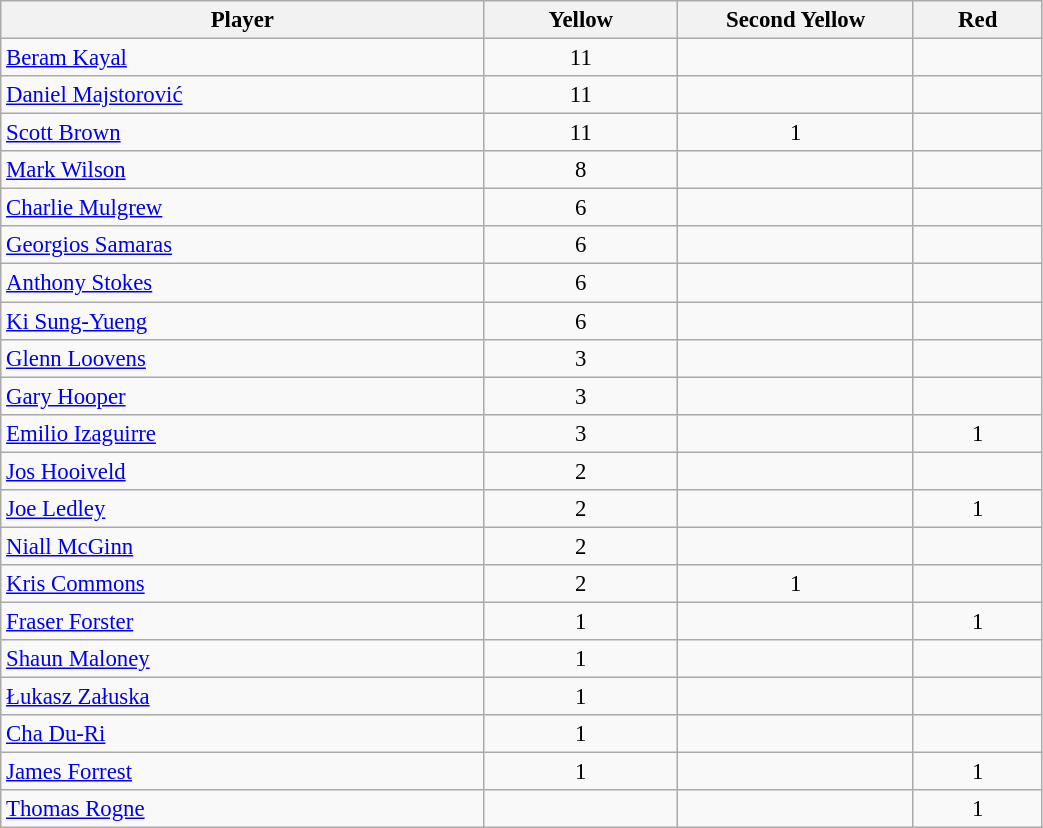<table class="wikitable sortable" style="text-align:center; font-size:95%;width:55%; text-align:left">
<tr>
<th>Player</th>
<th>Yellow </th>
<th width="150">Second Yellow </th>
<th>Red </th>
</tr>
<tr>
<td> <a href='#'>Beram Kayal</a></td>
<td align=center>11</td>
<td align=center></td>
<td align=center></td>
</tr>
<tr>
<td> <a href='#'>Daniel Majstorović</a></td>
<td align=center>11</td>
<td align=center></td>
<td align=center></td>
</tr>
<tr>
<td> <a href='#'>Scott Brown</a></td>
<td align=center>11</td>
<td align=center>1</td>
<td align=center></td>
</tr>
<tr>
<td> <a href='#'>Mark Wilson</a></td>
<td align=center>8</td>
<td align=center></td>
<td align=center></td>
</tr>
<tr>
<td> <a href='#'>Charlie Mulgrew</a></td>
<td align=center>6</td>
<td align=center></td>
<td align=center></td>
</tr>
<tr>
<td> <a href='#'>Georgios Samaras</a></td>
<td align=center>6</td>
<td align=center></td>
<td align=center></td>
</tr>
<tr>
<td> <a href='#'>Anthony Stokes</a></td>
<td align=center>6</td>
<td align=center></td>
<td align=center></td>
</tr>
<tr>
<td> <a href='#'>Ki Sung-Yueng</a></td>
<td align=center>6</td>
<td align=center></td>
<td align=center></td>
</tr>
<tr>
<td> <a href='#'>Glenn Loovens</a></td>
<td align=center>3</td>
<td align=center></td>
<td align=center></td>
</tr>
<tr>
<td> <a href='#'>Gary Hooper</a></td>
<td align=center>3</td>
<td align=center></td>
<td align=center></td>
</tr>
<tr>
<td> <a href='#'>Emilio Izaguirre</a></td>
<td align=center>3</td>
<td align=center></td>
<td align=center>1</td>
</tr>
<tr>
<td> <a href='#'>Jos Hooiveld</a></td>
<td align=center>2</td>
<td align=center></td>
<td align=center></td>
</tr>
<tr>
<td> <a href='#'>Joe Ledley</a></td>
<td align=center>2</td>
<td align=center></td>
<td align=center>1</td>
</tr>
<tr>
<td> <a href='#'>Niall McGinn</a></td>
<td align=center>2</td>
<td align=center></td>
<td align=center></td>
</tr>
<tr>
<td> <a href='#'>Kris Commons</a></td>
<td align=center>2</td>
<td align=center>1</td>
<td align=center></td>
</tr>
<tr>
<td> <a href='#'>Fraser Forster</a></td>
<td align=center>1</td>
<td align=center></td>
<td align=center>1</td>
</tr>
<tr>
<td> <a href='#'>Shaun Maloney</a></td>
<td align=center>1</td>
<td align=center></td>
<td align=center></td>
</tr>
<tr>
<td> <a href='#'>Łukasz Załuska</a></td>
<td align=center>1</td>
<td align=center></td>
<td align=center></td>
</tr>
<tr>
<td> <a href='#'>Cha Du-Ri</a></td>
<td align=center>1</td>
<td align=center></td>
<td align=center></td>
</tr>
<tr>
<td> <a href='#'>James Forrest</a></td>
<td align=center>1</td>
<td align=center></td>
<td align=center>1</td>
</tr>
<tr>
<td> <a href='#'>Thomas Rogne</a></td>
<td align=center></td>
<td align=center></td>
<td align=center>1</td>
</tr>
</table>
